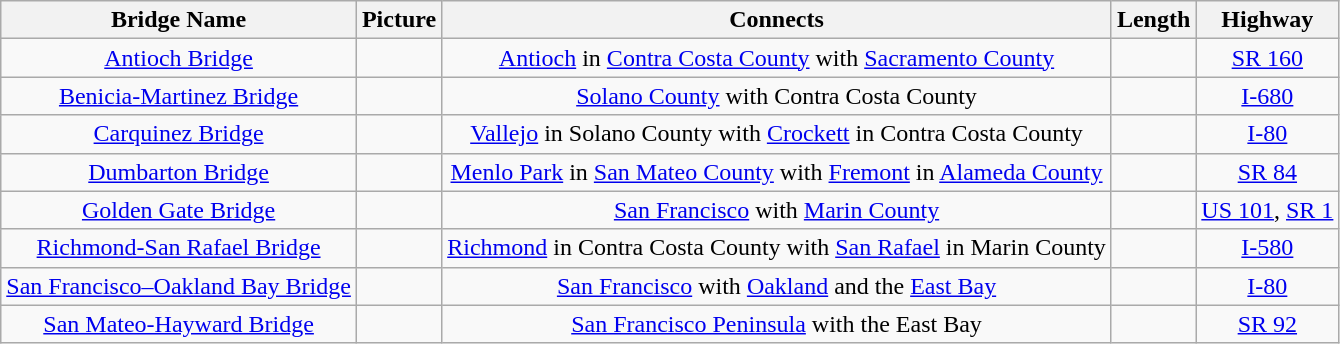<table class="wikitable" style="text-align:center" style="font-size: 90%;" |>
<tr>
<th>Bridge Name</th>
<th>Picture</th>
<th>Connects</th>
<th>Length</th>
<th>Highway</th>
</tr>
<tr>
<td><a href='#'>Antioch Bridge</a></td>
<td></td>
<td><a href='#'>Antioch</a> in <a href='#'>Contra Costa County</a> with <a href='#'>Sacramento County</a></td>
<td></td>
<td><a href='#'>SR 160</a></td>
</tr>
<tr>
<td><a href='#'>Benicia-Martinez Bridge</a></td>
<td></td>
<td><a href='#'>Solano County</a> with Contra Costa County</td>
<td></td>
<td><a href='#'>I-680</a></td>
</tr>
<tr>
<td><a href='#'>Carquinez Bridge</a></td>
<td></td>
<td><a href='#'>Vallejo</a> in Solano County with <a href='#'>Crockett</a> in Contra Costa County</td>
<td></td>
<td><a href='#'>I-80</a></td>
</tr>
<tr>
<td><a href='#'>Dumbarton Bridge</a></td>
<td></td>
<td><a href='#'>Menlo Park</a> in <a href='#'>San Mateo County</a> with <a href='#'>Fremont</a> in <a href='#'>Alameda County</a></td>
<td></td>
<td><a href='#'>SR 84</a></td>
</tr>
<tr>
<td><a href='#'>Golden Gate Bridge</a></td>
<td></td>
<td><a href='#'>San Francisco</a> with <a href='#'>Marin County</a></td>
<td></td>
<td><a href='#'>US 101</a>, <a href='#'>SR 1</a></td>
</tr>
<tr>
<td><a href='#'>Richmond-San Rafael Bridge</a></td>
<td></td>
<td><a href='#'>Richmond</a> in Contra Costa County with <a href='#'>San Rafael</a> in Marin County</td>
<td></td>
<td><a href='#'>I-580</a></td>
</tr>
<tr>
<td><a href='#'>San Francisco–Oakland Bay Bridge</a></td>
<td></td>
<td><a href='#'>San Francisco</a> with <a href='#'>Oakland</a> and the <a href='#'>East Bay</a></td>
<td></td>
<td><a href='#'>I-80</a></td>
</tr>
<tr>
<td><a href='#'>San Mateo-Hayward Bridge</a></td>
<td></td>
<td><a href='#'>San Francisco Peninsula</a> with the East Bay</td>
<td></td>
<td><a href='#'>SR 92</a></td>
</tr>
</table>
